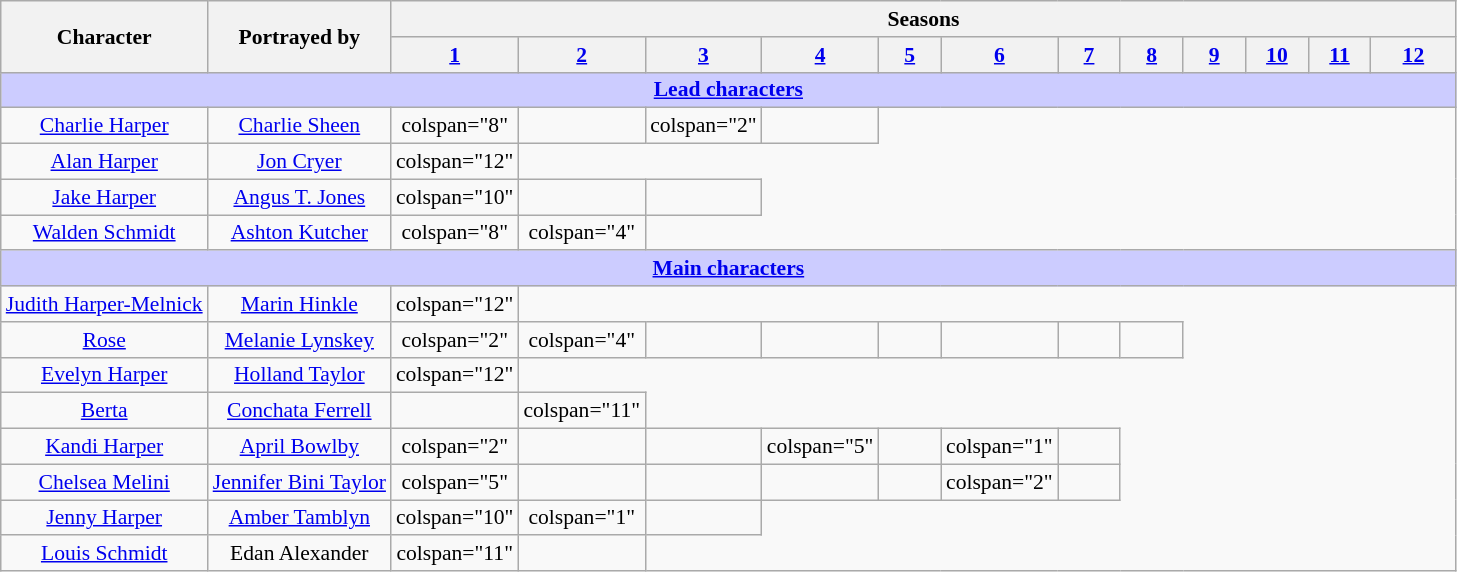<table class="wikitable plainrowheaders" style="text-align:center; font-size:90%;">
<tr>
<th rowspan="2">Character</th>
<th rowspan="2">Portrayed by</th>
<th colspan="12">Seasons</th>
</tr>
<tr>
<th scope="col" style="width:35px;"><a href='#'>1</a></th>
<th scope="col" style="width:35px;"><a href='#'>2</a></th>
<th scope="col" style="width:35px;"><a href='#'>3</a></th>
<th scope="col" style="width:35px;"><a href='#'>4</a></th>
<th scope="col" style="width:35px;"><a href='#'>5</a></th>
<th scope="col" style="width:35px;"><a href='#'>6</a></th>
<th scope="col" style="width:35px;"><a href='#'>7</a></th>
<th scope="col" style="width:35px;"><a href='#'>8</a></th>
<th scope="col" style="width:35px;"><a href='#'>9</a></th>
<th scope="col" style="width:35px;"><a href='#'>10</a></th>
<th scope="col" style="width:35px;"><a href='#'>11</a></th>
<th scope="col" style="width:50px;"><a href='#'>12</a></th>
</tr>
<tr>
<th colspan="14" style="background:#ccf;"><a href='#'>Lead characters</a></th>
</tr>
<tr>
<td scope="row"><a href='#'>Charlie Harper</a></td>
<td><a href='#'>Charlie Sheen</a></td>
<td>colspan="8" </td>
<td></td>
<td>colspan="2" </td>
<td></td>
</tr>
<tr>
<td scope="row"><a href='#'>Alan Harper</a></td>
<td><a href='#'>Jon Cryer</a></td>
<td>colspan="12" </td>
</tr>
<tr>
<td scope="row"><a href='#'>Jake Harper</a></td>
<td><a href='#'>Angus T. Jones</a></td>
<td>colspan="10" </td>
<td></td>
<td></td>
</tr>
<tr>
<td scope="row"><a href='#'>Walden Schmidt</a></td>
<td><a href='#'>Ashton Kutcher</a></td>
<td>colspan="8" </td>
<td>colspan="4" </td>
</tr>
<tr>
<th colspan="14" style="background:#ccf;"><a href='#'>Main characters</a></th>
</tr>
<tr>
<td scope="row"><a href='#'>Judith Harper-Melnick</a></td>
<td><a href='#'>Marin Hinkle</a></td>
<td>colspan="12" </td>
</tr>
<tr>
<td scope="row"><a href='#'>Rose</a></td>
<td><a href='#'>Melanie Lynskey</a></td>
<td>colspan="2" </td>
<td>colspan="4" </td>
<td></td>
<td></td>
<td></td>
<td></td>
<td></td>
<td></td>
</tr>
<tr>
<td scope="row"><a href='#'>Evelyn Harper</a></td>
<td><a href='#'>Holland Taylor</a></td>
<td>colspan="12" </td>
</tr>
<tr>
<td scope="row"><a href='#'>Berta</a></td>
<td><a href='#'>Conchata Ferrell</a></td>
<td></td>
<td>colspan="11" </td>
</tr>
<tr>
<td scope="row"><a href='#'>Kandi Harper</a></td>
<td><a href='#'>April Bowlby</a></td>
<td>colspan="2" </td>
<td></td>
<td></td>
<td>colspan="5" </td>
<td></td>
<td>colspan="1" </td>
<td></td>
</tr>
<tr>
<td scope="row"><a href='#'>Chelsea Melini</a></td>
<td><a href='#'>Jennifer Bini Taylor</a></td>
<td>colspan="5" </td>
<td></td>
<td></td>
<td></td>
<td></td>
<td>colspan="2" </td>
<td></td>
</tr>
<tr>
<td scope="row"><a href='#'>Jenny Harper</a></td>
<td><a href='#'>Amber Tamblyn</a></td>
<td>colspan="10" </td>
<td>colspan="1" </td>
<td></td>
</tr>
<tr>
<td scope="row"><a href='#'>Louis Schmidt</a></td>
<td>Edan Alexander</td>
<td>colspan="11" </td>
<td></td>
</tr>
</table>
